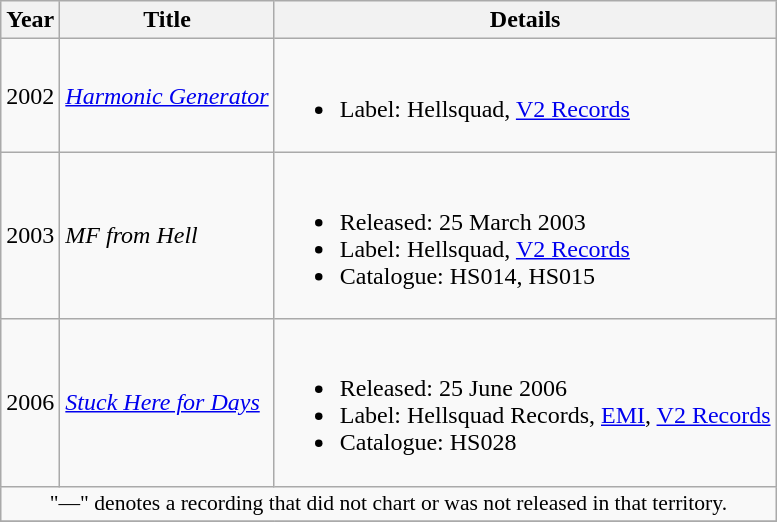<table class="wikitable plainrowheaders">
<tr>
<th rowspan="2">Year</th>
<th rowspan="2">Title</th>
<th rowspan="2">Details</th>
</tr>
<tr>
</tr>
<tr>
<td>2002</td>
<td><em><a href='#'>Harmonic Generator</a></em></td>
<td><br><ul><li>Label: Hellsquad, <a href='#'>V2 Records</a></li></ul></td>
</tr>
<tr>
<td>2003</td>
<td><em>MF from Hell</em></td>
<td><br><ul><li>Released: 25 March 2003</li><li>Label: Hellsquad, <a href='#'>V2 Records</a></li><li>Catalogue: HS014, HS015</li></ul></td>
</tr>
<tr>
<td>2006</td>
<td><em><a href='#'>Stuck Here for Days</a></em></td>
<td><br><ul><li>Released: 25 June 2006</li><li>Label: Hellsquad Records, <a href='#'>EMI</a>, <a href='#'>V2 Records</a></li><li>Catalogue: HS028</li></ul></td>
</tr>
<tr>
<td colspan="3" style="font-size:90%" align="center">"—" denotes a recording that did not chart or was not released in that territory.</td>
</tr>
<tr>
</tr>
</table>
